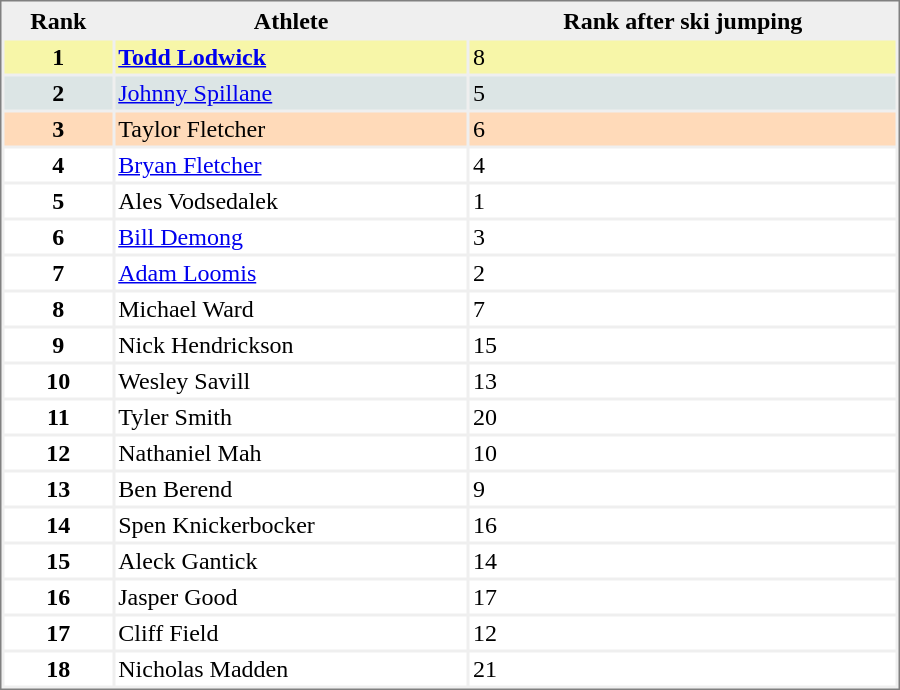<table style="border:1px solid #808080; background-color:#EFEFEF;" cellspacing="2" cellpadding="2" width="600">
<tr bgcolor="#EFEFEF">
<th>Rank</th>
<th>Athlete</th>
<th>Rank after ski jumping</th>
</tr>
<tr valign="top" bgcolor="#F7F6A8">
<th>1</th>
<td><strong><a href='#'>Todd Lodwick</a></strong></td>
<td>8</td>
</tr>
<tr valign="top" bgcolor="#DCE5E5">
<th>2</th>
<td><a href='#'>Johnny Spillane</a></td>
<td>5</td>
</tr>
<tr valign="top" bgcolor="#FFDAB9">
<th>3</th>
<td>Taylor Fletcher</td>
<td>6</td>
</tr>
<tr valign="top" bgcolor="#FFFFFF">
<th>4</th>
<td><a href='#'>Bryan Fletcher</a></td>
<td>4</td>
</tr>
<tr valign="top" bgcolor="#FFFFFF">
<th>5</th>
<td>Ales Vodsedalek</td>
<td>1</td>
</tr>
<tr valign="top" bgcolor="#FFFFFF">
<th>6</th>
<td><a href='#'>Bill Demong</a></td>
<td>3</td>
</tr>
<tr valign="top" bgcolor="#FFFFFF">
<th>7</th>
<td><a href='#'>Adam Loomis</a></td>
<td>2</td>
</tr>
<tr valign="top" bgcolor="#FFFFFF">
<th>8</th>
<td>Michael Ward</td>
<td>7</td>
</tr>
<tr valign="top" bgcolor="#FFFFFF">
<th>9</th>
<td>Nick Hendrickson</td>
<td>15</td>
</tr>
<tr valign="top" bgcolor="#FFFFFF">
<th>10</th>
<td>Wesley Savill</td>
<td>13</td>
</tr>
<tr valign="top" bgcolor="#FFFFFF">
<th>11</th>
<td>Tyler Smith</td>
<td>20</td>
</tr>
<tr valign="top" bgcolor="#FFFFFF">
<th>12</th>
<td>Nathaniel Mah</td>
<td>10</td>
</tr>
<tr valign="top" bgcolor="#FFFFFF">
<th>13</th>
<td>Ben Berend</td>
<td>9</td>
</tr>
<tr valign="top" bgcolor="#FFFFFF">
<th>14</th>
<td>Spen Knickerbocker</td>
<td>16</td>
</tr>
<tr valign="top" bgcolor="#FFFFFF">
<th>15</th>
<td>Aleck Gantick</td>
<td>14</td>
</tr>
<tr valign="top" bgcolor="#FFFFFF">
<th>16</th>
<td>Jasper Good</td>
<td>17</td>
</tr>
<tr valign="top" bgcolor="#FFFFFF">
<th>17</th>
<td>Cliff Field</td>
<td>12</td>
</tr>
<tr valign="top" bgcolor="#FFFFFF">
<th>18</th>
<td>Nicholas Madden</td>
<td>21</td>
</tr>
</table>
